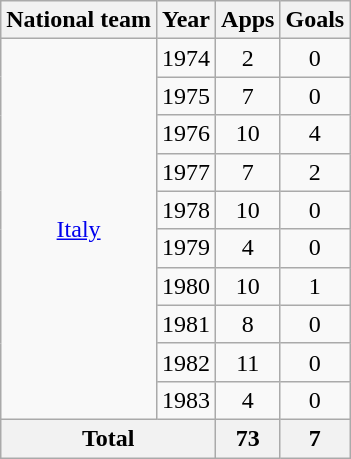<table class="wikitable" style="text-align:center">
<tr>
<th>National team</th>
<th>Year</th>
<th>Apps</th>
<th>Goals</th>
</tr>
<tr>
<td rowspan="10"><a href='#'>Italy</a></td>
<td>1974</td>
<td>2</td>
<td>0</td>
</tr>
<tr>
<td>1975</td>
<td>7</td>
<td>0</td>
</tr>
<tr>
<td>1976</td>
<td>10</td>
<td>4</td>
</tr>
<tr>
<td>1977</td>
<td>7</td>
<td>2</td>
</tr>
<tr>
<td>1978</td>
<td>10</td>
<td>0</td>
</tr>
<tr>
<td>1979</td>
<td>4</td>
<td>0</td>
</tr>
<tr>
<td>1980</td>
<td>10</td>
<td>1</td>
</tr>
<tr>
<td>1981</td>
<td>8</td>
<td>0</td>
</tr>
<tr>
<td>1982</td>
<td>11</td>
<td>0</td>
</tr>
<tr>
<td>1983</td>
<td>4</td>
<td>0</td>
</tr>
<tr>
<th colspan="2">Total</th>
<th>73</th>
<th>7</th>
</tr>
</table>
